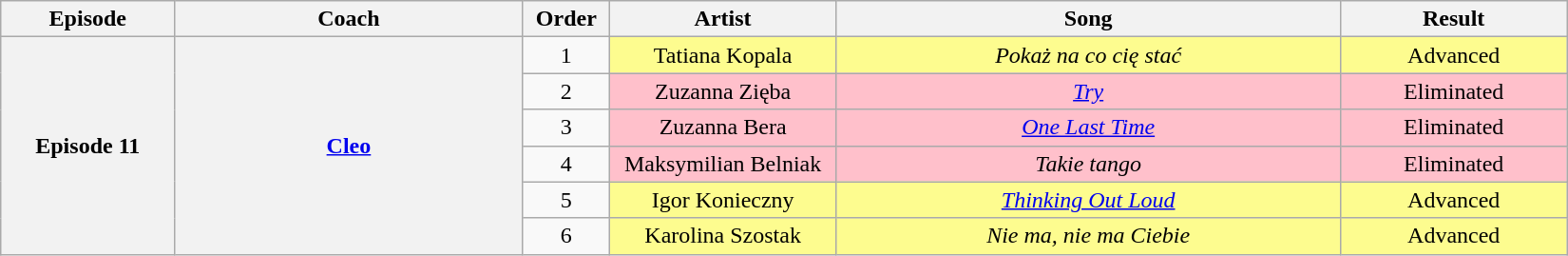<table class="wikitable" style="text-align: center; width:87%;">
<tr>
<th style="width:10%;">Episode</th>
<th style="width:20%;">Coach</th>
<th style="width:05%;">Order</th>
<th style="width:13%;">Artist</th>
<th style="width:29%;">Song</th>
<th style="width:13%;">Result</th>
</tr>
<tr>
<th rowspan="6">Episode 11<br><small></small></th>
<th rowspan="6"><a href='#'>Cleo</a></th>
<td>1</td>
<td style="background:#fdfc8f;">Tatiana Kopala</td>
<td style="background:#fdfc8f;"><em>Pokaż na co cię stać</em></td>
<td style="background:#fdfc8f;">Advanced</td>
</tr>
<tr>
<td>2</td>
<td style="background:pink;">Zuzanna Zięba</td>
<td style="background:pink;"><em><a href='#'>Try</a></em></td>
<td style="background:pink;">Eliminated</td>
</tr>
<tr>
<td>3</td>
<td style="background:pink;">Zuzanna Bera</td>
<td style="background:pink;"><em><a href='#'>One Last Time</a></em></td>
<td style="background:pink;">Eliminated</td>
</tr>
<tr>
<td>4</td>
<td style="background:pink;">Maksymilian Belniak</td>
<td style="background:pink;"><em>Takie tango</em></td>
<td style="background:pink;">Eliminated</td>
</tr>
<tr>
<td>5</td>
<td style="background:#fdfc8f;">Igor Konieczny</td>
<td style="background:#fdfc8f;"><em><a href='#'>Thinking Out Loud</a></em></td>
<td style="background:#fdfc8f;">Advanced</td>
</tr>
<tr>
<td>6</td>
<td style="background:#fdfc8f;">Karolina Szostak</td>
<td style="background:#fdfc8f;"><em>Nie ma, nie ma Ciebie</em></td>
<td style="background:#fdfc8f;">Advanced</td>
</tr>
</table>
